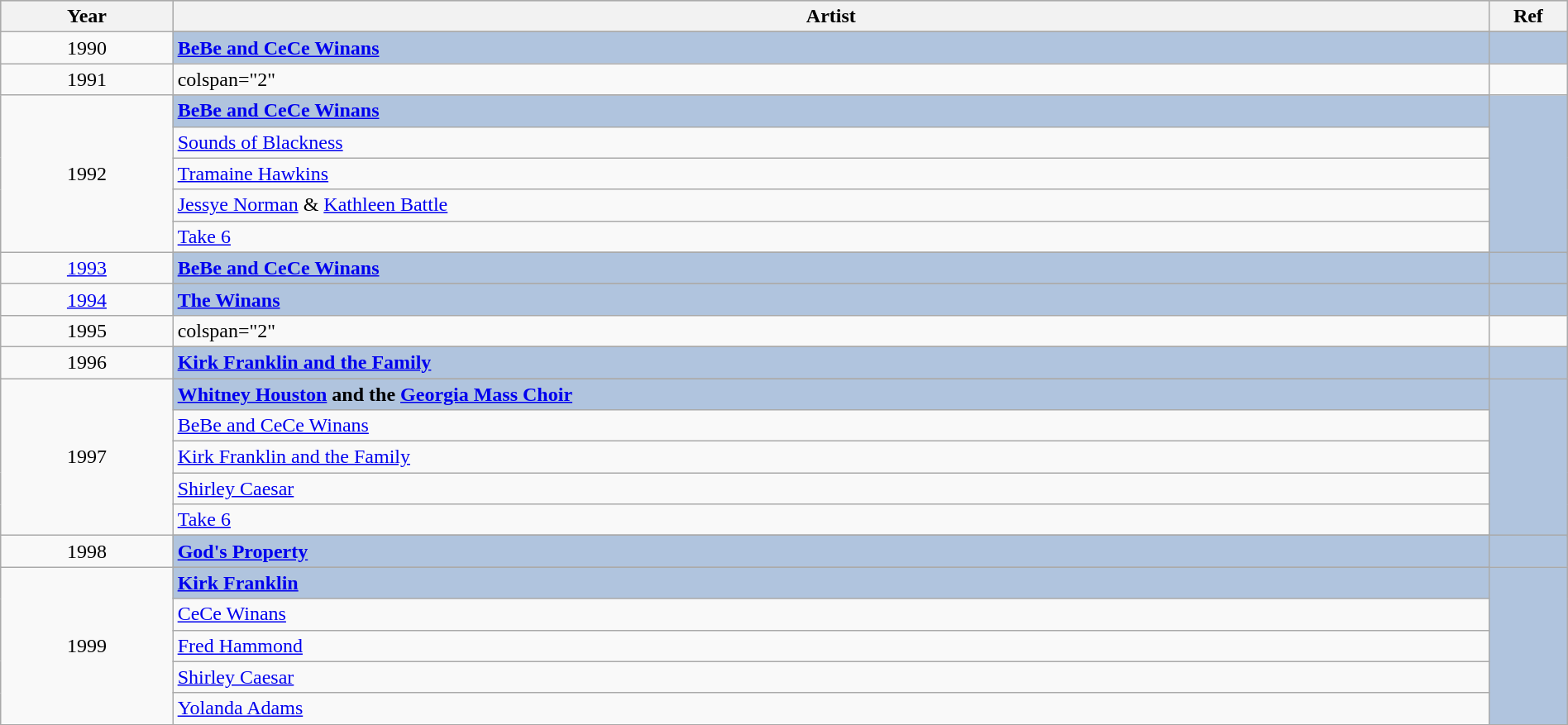<table class="wikitable" style="width:100%;">
<tr style="background:#bebebe;">
<th style="width:11%;">Year</th>
<th style="width:84%;">Artist</th>
<th style="width:5%;">Ref</th>
</tr>
<tr>
<td rowspan="2" align="center">1990</td>
</tr>
<tr style="background:#B0C4DE">
<td><strong><a href='#'>BeBe and CeCe Winans</a></strong></td>
<td align="center"></td>
</tr>
<tr>
<td align="center">1991</td>
<td>colspan="2" </td>
</tr>
<tr>
<td rowspan="6" align="center">1992</td>
</tr>
<tr style="background:#B0C4DE">
<td><strong><a href='#'>BeBe and CeCe Winans</a></strong></td>
<td rowspan="6" align="center"></td>
</tr>
<tr>
<td><a href='#'>Sounds of Blackness</a></td>
</tr>
<tr>
<td><a href='#'>Tramaine Hawkins</a></td>
</tr>
<tr>
<td><a href='#'>Jessye Norman</a> & <a href='#'>Kathleen Battle</a></td>
</tr>
<tr>
<td><a href='#'>Take 6</a></td>
</tr>
<tr>
<td rowspan="2" align="center"><a href='#'>1993</a></td>
</tr>
<tr style="background:#B0C4DE">
<td><strong><a href='#'>BeBe and CeCe Winans</a></strong></td>
<td align="center"></td>
</tr>
<tr>
<td rowspan="2" align="center"><a href='#'>1994</a></td>
</tr>
<tr style="background:#B0C4DE">
<td><strong><a href='#'>The Winans</a></strong></td>
<td align="center"></td>
</tr>
<tr>
<td align="center">1995</td>
<td>colspan="2" </td>
</tr>
<tr>
<td rowspan="2" align="center">1996</td>
</tr>
<tr style="background:#B0C4DE">
<td><strong><a href='#'>Kirk Franklin and the Family</a></strong></td>
<td rowspan="2" align="center"></td>
</tr>
<tr>
<td rowspan="6" align="center">1997</td>
</tr>
<tr style="background:#B0C4DE">
<td><strong><a href='#'>Whitney Houston</a> and the <a href='#'>Georgia Mass Choir</a></strong></td>
<td rowspan="6" align="center"></td>
</tr>
<tr>
<td><a href='#'>BeBe and CeCe Winans</a></td>
</tr>
<tr>
<td><a href='#'>Kirk Franklin and the Family</a></td>
</tr>
<tr>
<td><a href='#'>Shirley Caesar</a></td>
</tr>
<tr>
<td><a href='#'>Take 6</a></td>
</tr>
<tr>
<td rowspan="2" align="center">1998</td>
</tr>
<tr style="background:#B0C4DE">
<td><strong><a href='#'>God's Property</a></strong></td>
<td rowspan="2" align="center"></td>
</tr>
<tr>
<td rowspan="6" align="center">1999</td>
</tr>
<tr style="background:#B0C4DE">
<td><strong><a href='#'>Kirk Franklin</a></strong></td>
<td rowspan="6" align="center"></td>
</tr>
<tr>
<td><a href='#'>CeCe Winans</a></td>
</tr>
<tr>
<td><a href='#'>Fred Hammond</a></td>
</tr>
<tr>
<td><a href='#'>Shirley Caesar</a></td>
</tr>
<tr>
<td><a href='#'>Yolanda Adams</a></td>
</tr>
</table>
